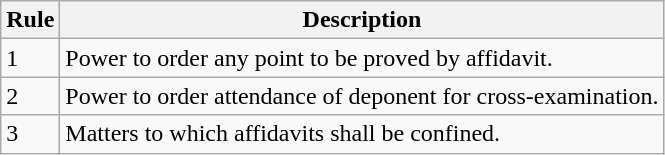<table class="wikitable">
<tr>
<th>Rule</th>
<th>Description</th>
</tr>
<tr>
<td>1</td>
<td>Power to order any point to be proved by affidavit.</td>
</tr>
<tr>
<td>2</td>
<td>Power to order attendance of deponent for cross-examination.</td>
</tr>
<tr>
<td>3</td>
<td>Matters to which affidavits shall be confined.</td>
</tr>
</table>
